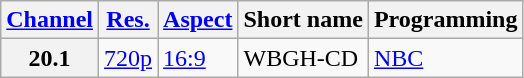<table class="wikitable">
<tr>
<th><a href='#'>Channel</a></th>
<th><a href='#'>Res.</a></th>
<th><a href='#'>Aspect</a></th>
<th>Short name</th>
<th>Programming</th>
</tr>
<tr>
<th scope = "row">20.1</th>
<td><a href='#'>720p</a></td>
<td><a href='#'>16:9</a></td>
<td>WBGH-CD</td>
<td><a href='#'>NBC</a></td>
</tr>
</table>
